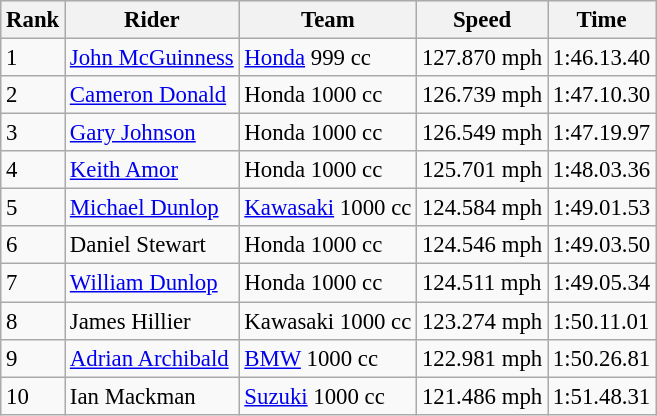<table class="wikitable" style="font-size: 95%;">
<tr style="background:#efefef;">
<th>Rank</th>
<th>Rider</th>
<th>Team</th>
<th>Speed</th>
<th>Time</th>
</tr>
<tr>
<td>1</td>
<td> <a href='#'>John McGuinness</a></td>
<td><a href='#'>Honda</a> 999 cc</td>
<td>127.870 mph</td>
<td>1:46.13.40</td>
</tr>
<tr>
<td>2</td>
<td> <a href='#'>Cameron Donald</a></td>
<td>Honda 1000 cc</td>
<td>126.739 mph</td>
<td>1:47.10.30</td>
</tr>
<tr>
<td>3</td>
<td> <a href='#'>Gary Johnson</a></td>
<td>Honda 1000 cc</td>
<td>126.549 mph</td>
<td>1:47.19.97</td>
</tr>
<tr>
<td>4</td>
<td> <a href='#'>Keith Amor</a></td>
<td>Honda 1000 cc</td>
<td>125.701 mph</td>
<td>1:48.03.36</td>
</tr>
<tr>
<td>5</td>
<td> <a href='#'>Michael Dunlop</a></td>
<td><a href='#'>Kawasaki</a> 1000 cc</td>
<td>124.584 mph</td>
<td>1:49.01.53</td>
</tr>
<tr>
<td>6</td>
<td> Daniel Stewart</td>
<td>Honda 1000 cc</td>
<td>124.546 mph</td>
<td>1:49.03.50</td>
</tr>
<tr>
<td>7</td>
<td> <a href='#'>William Dunlop</a></td>
<td>Honda 1000 cc</td>
<td>124.511 mph</td>
<td>1:49.05.34</td>
</tr>
<tr>
<td>8</td>
<td> James Hillier</td>
<td>Kawasaki 1000 cc</td>
<td>123.274 mph</td>
<td>1:50.11.01</td>
</tr>
<tr>
<td>9</td>
<td> <a href='#'>Adrian Archibald</a></td>
<td><a href='#'>BMW</a> 1000 cc</td>
<td>122.981 mph</td>
<td>1:50.26.81</td>
</tr>
<tr>
<td>10</td>
<td> Ian Mackman</td>
<td><a href='#'>Suzuki</a> 1000 cc</td>
<td>121.486 mph</td>
<td>1:51.48.31</td>
</tr>
</table>
